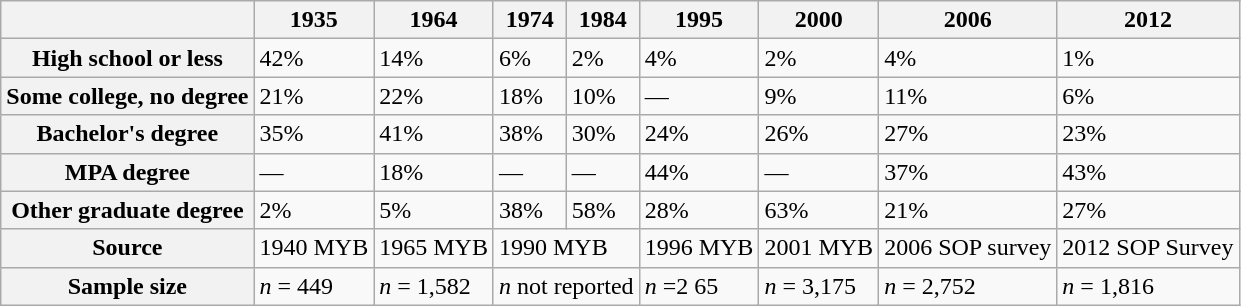<table class="topbotR wikitable">
<tr>
<th></th>
<th>1935</th>
<th>1964</th>
<th>1974</th>
<th>1984</th>
<th>1995</th>
<th>2000</th>
<th>2006</th>
<th>2012</th>
</tr>
<tr>
<th>High school or less</th>
<td>42%</td>
<td>14%</td>
<td>6%</td>
<td>2%</td>
<td>4%</td>
<td>2%</td>
<td>4%</td>
<td>1%</td>
</tr>
<tr>
<th>Some college, no degree</th>
<td>21%</td>
<td>22%</td>
<td>18%</td>
<td>10%</td>
<td>—</td>
<td>9%</td>
<td>11%</td>
<td>6%</td>
</tr>
<tr>
<th>Bachelor's degree</th>
<td>35%</td>
<td>41%</td>
<td>38%</td>
<td>30%</td>
<td>24%</td>
<td>26%</td>
<td>27%</td>
<td>23%</td>
</tr>
<tr>
<th>MPA degree</th>
<td>—</td>
<td>18%</td>
<td>—</td>
<td>—</td>
<td>44%</td>
<td>—</td>
<td>37%</td>
<td>43%</td>
</tr>
<tr>
<th>Other graduate degree</th>
<td>2%</td>
<td>5%</td>
<td>38%</td>
<td>58%</td>
<td>28%</td>
<td>63%</td>
<td>21%</td>
<td>27%</td>
</tr>
<tr>
<th>Source</th>
<td>1940 MYB</td>
<td>1965 MYB</td>
<td colspan="2">1990 MYB</td>
<td>1996 MYB</td>
<td>2001 MYB</td>
<td>2006 SOP survey</td>
<td>2012 SOP Survey</td>
</tr>
<tr>
<th>Sample size</th>
<td><em>n</em> = 449</td>
<td><em>n</em> = 1,582</td>
<td colspan="2" rowspan="1"><em>n</em> not reported</td>
<td><em>n</em> =2 65</td>
<td><em>n</em> = 3,175</td>
<td><em>n</em> = 2,752</td>
<td><em>n</em> = 1,816</td>
</tr>
</table>
